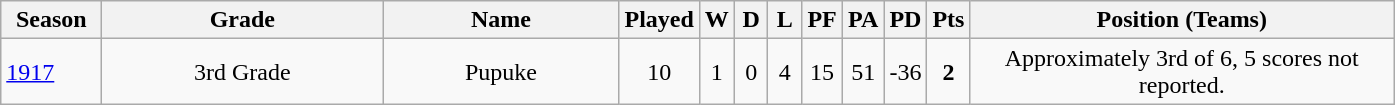<table class="wikitable" style="text-align:center;">
<tr>
<th width=60>Season</th>
<th width=180 abbr="Grade">Grade</th>
<th width=150 abbr="Name">Name</th>
<th width=15 abbr="Played">Played</th>
<th width=15 abbr="Won">W</th>
<th width=15 abbr="Drawn">D</th>
<th width=15 abbr="Lost">L</th>
<th width=20 abbr="Points for">PF</th>
<th width=20 abbr="Points against">PA</th>
<th width=20 abbr="Points difference">PD</th>
<th width=20 abbr="Points">Pts</th>
<th width=275>Position (Teams)</th>
</tr>
<tr>
<td style="text-align:left;"><a href='#'>1917</a></td>
<td>3rd Grade</td>
<td>Pupuke</td>
<td>10</td>
<td>1</td>
<td>0</td>
<td>4</td>
<td>15</td>
<td>51</td>
<td>-36</td>
<td><strong>2</strong></td>
<td>Approximately 3rd of 6, 5 scores not reported.</td>
</tr>
</table>
